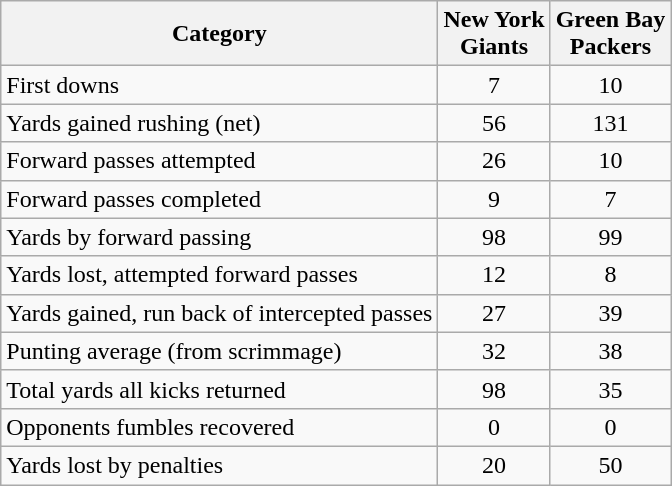<table class=wikitable style="text-align:center">
<tr>
<th>Category</th>
<th>New York<br>Giants</th>
<th>Green Bay<br>Packers</th>
</tr>
<tr>
<td align="left">First downs</td>
<td>7</td>
<td>10</td>
</tr>
<tr>
<td align="left">Yards gained rushing (net)</td>
<td>56</td>
<td>131</td>
</tr>
<tr>
<td align="left">Forward passes attempted</td>
<td>26</td>
<td>10</td>
</tr>
<tr>
<td align="left">Forward passes completed</td>
<td>9</td>
<td>7</td>
</tr>
<tr>
<td align="left">Yards by forward passing</td>
<td>98</td>
<td>99</td>
</tr>
<tr>
<td align="left">Yards lost, attempted forward passes</td>
<td>12</td>
<td>8</td>
</tr>
<tr>
<td align="left">Yards gained, run back of intercepted passes</td>
<td>27</td>
<td>39</td>
</tr>
<tr>
<td align="left">Punting average (from scrimmage)</td>
<td>32</td>
<td>38</td>
</tr>
<tr>
<td align="left">Total yards all kicks returned</td>
<td>98</td>
<td>35</td>
</tr>
<tr>
<td align="left">Opponents fumbles recovered</td>
<td>0</td>
<td>0</td>
</tr>
<tr>
<td align="left">Yards lost by penalties</td>
<td>20</td>
<td>50</td>
</tr>
</table>
